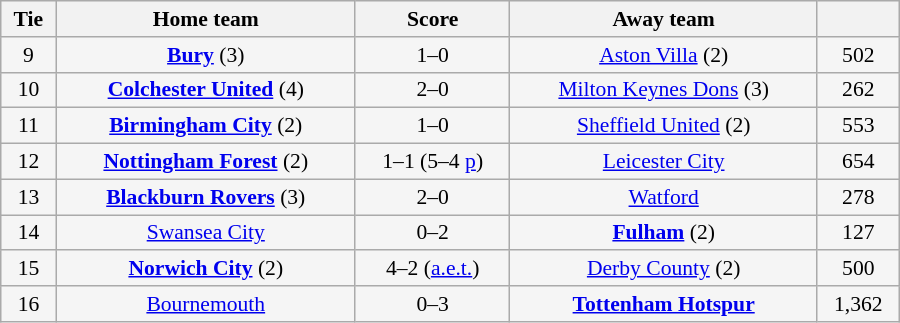<table class="wikitable" style="width: 600px; background:WhiteSmoke; text-align:center; font-size:90%">
<tr>
<th>Tie</th>
<th>Home team</th>
<th>Score</th>
<th>Away team</th>
<th></th>
</tr>
<tr>
<td>9</td>
<td><strong><a href='#'>Bury</a></strong> (3)</td>
<td>1–0</td>
<td><a href='#'>Aston Villa</a> (2)</td>
<td>502</td>
</tr>
<tr>
<td>10</td>
<td><strong><a href='#'>Colchester United</a></strong> (4)</td>
<td>2–0</td>
<td><a href='#'>Milton Keynes Dons</a> (3)</td>
<td>262</td>
</tr>
<tr>
<td>11</td>
<td><strong><a href='#'>Birmingham City</a></strong> (2)</td>
<td>1–0</td>
<td><a href='#'>Sheffield United</a> (2)</td>
<td>553</td>
</tr>
<tr>
<td>12</td>
<td><strong><a href='#'>Nottingham Forest</a></strong> (2)</td>
<td>1–1 (5–4 <a href='#'>p</a>)</td>
<td><a href='#'>Leicester City</a></td>
<td>654</td>
</tr>
<tr>
<td>13</td>
<td><strong><a href='#'>Blackburn Rovers</a></strong> (3)</td>
<td>2–0</td>
<td><a href='#'>Watford</a></td>
<td>278</td>
</tr>
<tr>
<td>14</td>
<td><a href='#'>Swansea City</a></td>
<td>0–2</td>
<td><strong><a href='#'>Fulham</a></strong> (2)</td>
<td>127</td>
</tr>
<tr>
<td>15</td>
<td><strong><a href='#'>Norwich City</a></strong> (2)</td>
<td>4–2 (<a href='#'>a.e.t.</a>)</td>
<td><a href='#'>Derby County</a> (2)</td>
<td>500</td>
</tr>
<tr>
<td>16</td>
<td><a href='#'>Bournemouth</a></td>
<td>0–3</td>
<td><strong><a href='#'>Tottenham Hotspur</a></strong></td>
<td>1,362</td>
</tr>
</table>
